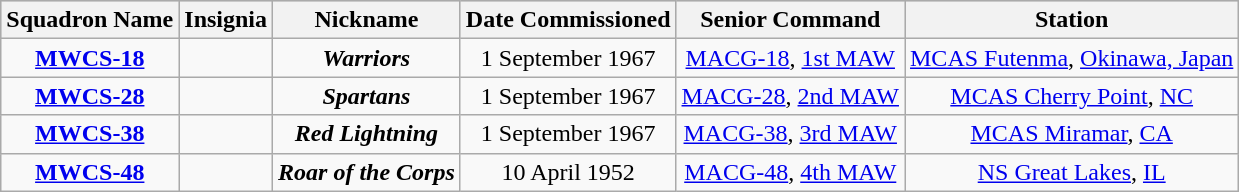<table class="wikitable sortable" style="text-align:center;">
<tr bgcolor="#CCCCCC">
<th>Squadron Name</th>
<th>Insignia</th>
<th>Nickname</th>
<th>Date Commissioned</th>
<th>Senior Command</th>
<th>Station</th>
</tr>
<tr>
<td><strong><a href='#'>MWCS-18</a></strong></td>
<td><strong></strong></td>
<td><strong><em>Warriors</em></strong></td>
<td>1 September 1967</td>
<td><a href='#'>MACG-18</a>, <a href='#'>1st MAW</a></td>
<td><a href='#'>MCAS Futenma</a>, <a href='#'>Okinawa, Japan</a></td>
</tr>
<tr>
<td><strong><a href='#'>MWCS-28</a></strong></td>
<td><strong></strong></td>
<td><strong><em>Spartans</em></strong></td>
<td>1 September 1967</td>
<td><a href='#'>MACG-28</a>, <a href='#'>2nd MAW</a></td>
<td><a href='#'>MCAS Cherry Point</a>, <a href='#'>NC</a></td>
</tr>
<tr>
<td><strong><a href='#'>MWCS-38</a></strong></td>
<td><strong></strong></td>
<td><strong><em>Red Lightning</em></strong></td>
<td>1 September 1967</td>
<td><a href='#'>MACG-38</a>, <a href='#'>3rd MAW</a></td>
<td><a href='#'>MCAS Miramar</a>, <a href='#'>CA</a></td>
</tr>
<tr>
<td><strong><a href='#'>MWCS-48</a></strong></td>
<td><strong></strong></td>
<td><strong><em>Roar of the Corps</em></strong></td>
<td>10 April 1952</td>
<td><a href='#'>MACG-48</a>, <a href='#'>4th MAW</a></td>
<td><a href='#'>NS Great Lakes</a>, <a href='#'>IL</a></td>
</tr>
</table>
